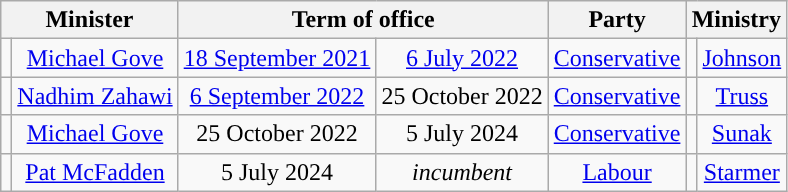<table class="wikitable" style="text-align:center">
<tr>
<th colspan=2>Minister</th>
<th colspan=2>Term of office</th>
<th>Party</th>
<th colspan=2>Ministry</th>
</tr>
<tr>
<td></td>
<td><a href='#'>Michael Gove</a></td>
<td><a href='#'>18 September 2021</a></td>
<td><a href='#'>6 July 2022</a></td>
<td><a href='#'>Conservative</a></td>
<td style="color:inherit;background:"></td>
<td><a href='#'>Johnson</a><br></td>
</tr>
<tr>
<td></td>
<td><a href='#'>Nadhim Zahawi</a></td>
<td><a href='#'>6 September 2022</a></td>
<td>25 October 2022</td>
<td><a href='#'>Conservative</a></td>
<td style="color:inherit;background:"></td>
<td><a href='#'>Truss</a></td>
</tr>
<tr>
<td></td>
<td><a href='#'>Michael Gove</a></td>
<td>25 October 2022</td>
<td>5 July 2024</td>
<td><a href='#'>Conservative</a></td>
<td style="color:inherit;background:"></td>
<td><a href='#'>Sunak</a></td>
</tr>
<tr>
<td></td>
<td><a href='#'>Pat McFadden</a></td>
<td>5 July 2024</td>
<td><em>incumbent</em></td>
<td><a href='#'>Labour</a></td>
<td style="color:inherit;background:"></td>
<td><a href='#'>Starmer</a></td>
</tr>
</table>
